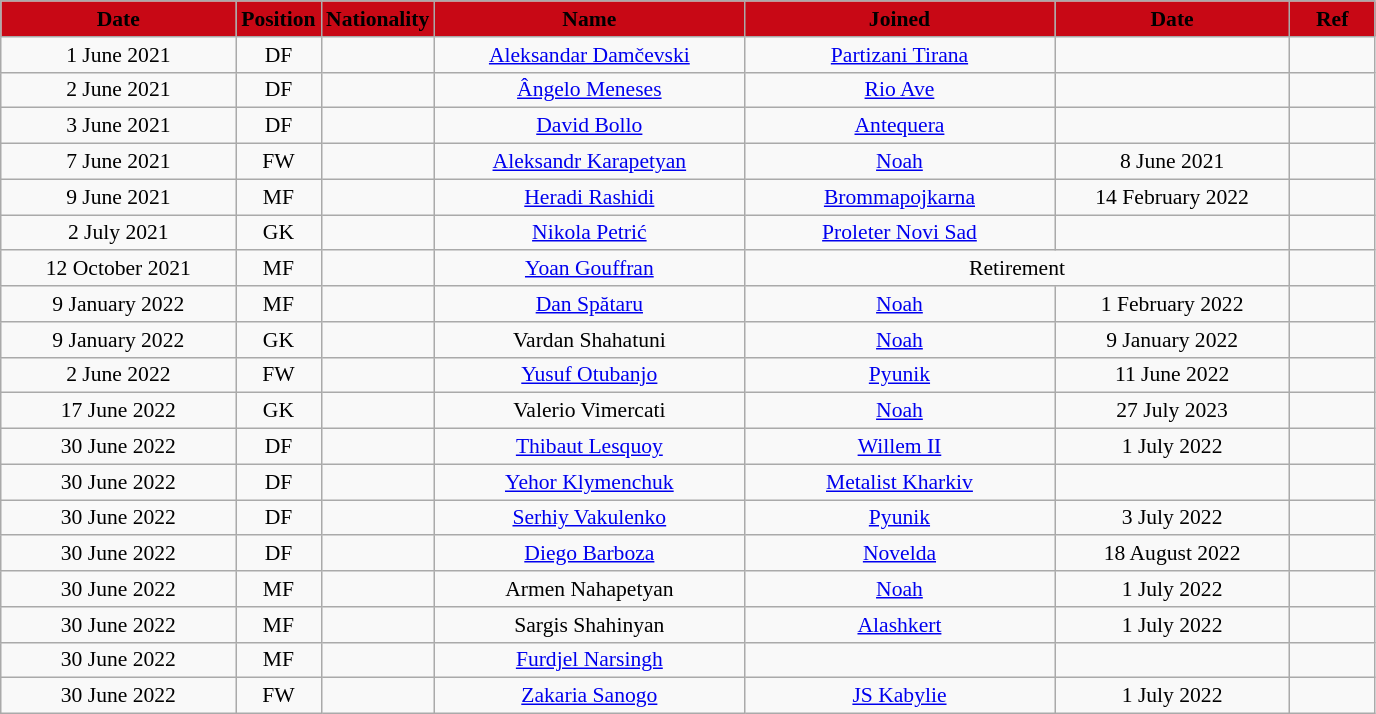<table class="wikitable"  style="text-align:center; font-size:90%; ">
<tr>
<th style="background:#C80815; color:black; width:150px;">Date</th>
<th style="background:#C80815; color:black; width:50px;">Position</th>
<th style="background:#C80815; color:black; width:50px;">Nationality</th>
<th style="background:#C80815; color:black; width:200px;">Name</th>
<th style="background:#C80815; color:black; width:200px;">Joined</th>
<th style="background:#C80815; color:black; width:150px;">Date</th>
<th style="background:#C80815; color:black; width:50px;">Ref</th>
</tr>
<tr>
<td>1 June 2021</td>
<td>DF</td>
<td></td>
<td><a href='#'>Aleksandar Damčevski</a></td>
<td><a href='#'>Partizani Tirana</a></td>
<td></td>
<td></td>
</tr>
<tr>
<td>2 June 2021</td>
<td>DF</td>
<td></td>
<td><a href='#'>Ângelo Meneses</a></td>
<td><a href='#'>Rio Ave</a></td>
<td></td>
<td></td>
</tr>
<tr>
<td>3 June 2021</td>
<td>DF</td>
<td></td>
<td><a href='#'>David Bollo</a></td>
<td><a href='#'>Antequera</a></td>
<td></td>
<td></td>
</tr>
<tr>
<td>7 June 2021</td>
<td>FW</td>
<td></td>
<td><a href='#'>Aleksandr Karapetyan</a></td>
<td><a href='#'>Noah</a></td>
<td>8 June 2021</td>
<td></td>
</tr>
<tr>
<td>9 June 2021</td>
<td>MF</td>
<td></td>
<td><a href='#'>Heradi Rashidi</a></td>
<td><a href='#'>Brommapojkarna</a></td>
<td>14 February 2022</td>
<td></td>
</tr>
<tr>
<td>2 July 2021</td>
<td>GK</td>
<td></td>
<td><a href='#'>Nikola Petrić</a></td>
<td><a href='#'>Proleter Novi Sad</a></td>
<td></td>
<td></td>
</tr>
<tr>
<td>12 October 2021</td>
<td>MF</td>
<td></td>
<td><a href='#'>Yoan Gouffran</a></td>
<td colspan="2">Retirement</td>
<td></td>
</tr>
<tr>
<td>9 January 2022</td>
<td>MF</td>
<td></td>
<td><a href='#'>Dan Spătaru</a></td>
<td><a href='#'>Noah</a></td>
<td>1 February 2022</td>
<td></td>
</tr>
<tr>
<td>9 January 2022</td>
<td>GK</td>
<td></td>
<td>Vardan Shahatuni</td>
<td><a href='#'>Noah</a></td>
<td>9 January 2022</td>
<td></td>
</tr>
<tr>
<td>2 June 2022</td>
<td>FW</td>
<td></td>
<td><a href='#'>Yusuf Otubanjo</a></td>
<td><a href='#'>Pyunik</a></td>
<td>11 June 2022</td>
<td></td>
</tr>
<tr>
<td>17 June 2022</td>
<td>GK</td>
<td></td>
<td>Valerio Vimercati</td>
<td><a href='#'>Noah</a></td>
<td>27 July 2023</td>
<td></td>
</tr>
<tr>
<td>30 June 2022</td>
<td>DF</td>
<td></td>
<td><a href='#'>Thibaut Lesquoy</a></td>
<td><a href='#'>Willem II</a></td>
<td>1 July 2022</td>
<td></td>
</tr>
<tr>
<td>30 June 2022</td>
<td>DF</td>
<td></td>
<td><a href='#'>Yehor Klymenchuk</a></td>
<td><a href='#'>Metalist Kharkiv</a></td>
<td></td>
<td></td>
</tr>
<tr>
<td>30 June 2022</td>
<td>DF</td>
<td></td>
<td><a href='#'>Serhiy Vakulenko</a></td>
<td><a href='#'>Pyunik</a></td>
<td>3 July 2022</td>
<td></td>
</tr>
<tr>
<td>30 June 2022</td>
<td>DF</td>
<td></td>
<td><a href='#'>Diego Barboza</a></td>
<td><a href='#'>Novelda</a></td>
<td>18 August 2022</td>
<td></td>
</tr>
<tr>
<td>30 June 2022</td>
<td>MF</td>
<td></td>
<td>Armen Nahapetyan</td>
<td><a href='#'>Noah</a></td>
<td>1 July 2022</td>
<td></td>
</tr>
<tr>
<td>30 June 2022</td>
<td>MF</td>
<td></td>
<td>Sargis Shahinyan</td>
<td><a href='#'>Alashkert</a></td>
<td>1 July 2022</td>
<td></td>
</tr>
<tr>
<td>30 June 2022</td>
<td>MF</td>
<td></td>
<td><a href='#'>Furdjel Narsingh</a></td>
<td></td>
<td></td>
<td></td>
</tr>
<tr>
<td>30 June 2022</td>
<td>FW</td>
<td></td>
<td><a href='#'>Zakaria Sanogo</a></td>
<td><a href='#'>JS Kabylie</a></td>
<td>1 July 2022</td>
<td></td>
</tr>
</table>
